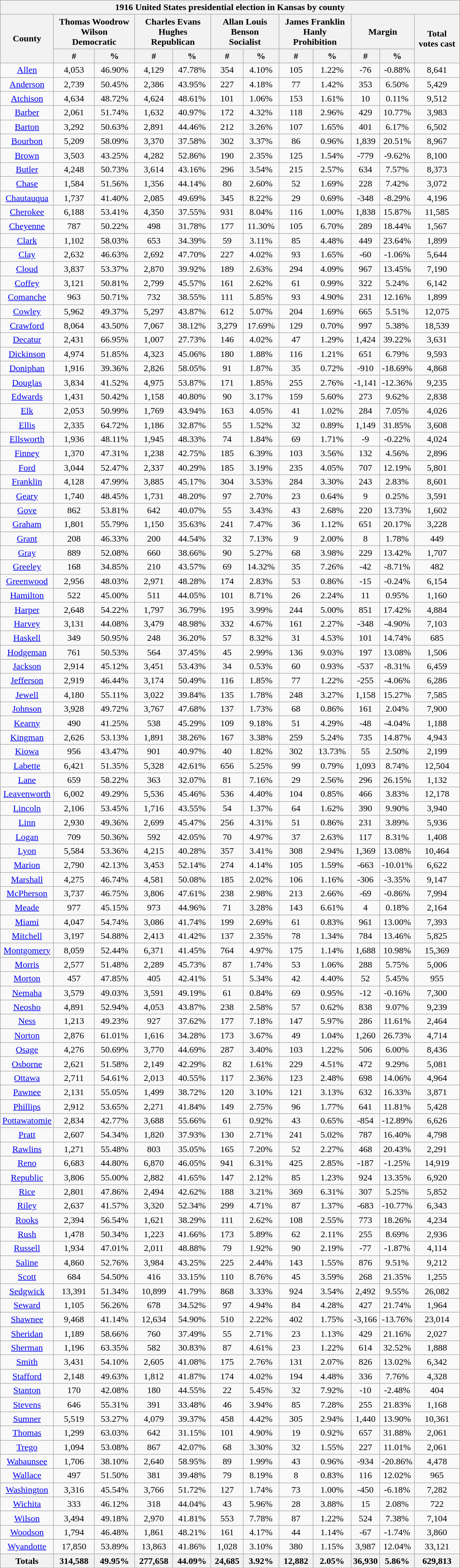<table width="65%"  class="wikitable sortable mw-collapsible mw-collapsed" style="text-align:center">
<tr>
<th colspan="12">1916 United States presidential election in Kansas by county</th>
</tr>
<tr>
<th style="text-align:center;" rowspan="2">County</th>
<th style="text-align:center;" colspan="2">Thomas Woodrow Wilson<br>Democratic</th>
<th style="text-align:center;" colspan="2">Charles Evans Hughes<br>Republican</th>
<th style="text-align:center;" colspan="2">Allan Louis Benson<br>Socialist</th>
<th style="text-align:center;" colspan="2">James Franklin Hanly<br>Prohibition</th>
<th style="text-align:center;" colspan="2">Margin</th>
<th style="text-align:center;" rowspan="2">Total votes cast</th>
</tr>
<tr>
<th style="text-align:center;" data-sort-type="number">#</th>
<th style="text-align:center;" data-sort-type="number">%</th>
<th style="text-align:center;" data-sort-type="number">#</th>
<th style="text-align:center;" data-sort-type="number">%</th>
<th style="text-align:center;" data-sort-type="number">#</th>
<th style="text-align:center;" data-sort-type="number">%</th>
<th style="text-align:center;" data-sort-type="number">#</th>
<th style="text-align:center;" data-sort-type="number">%</th>
<th style="text-align:center;" data-sort-type="number">#</th>
<th style="text-align:center;" data-sort-type="number">%</th>
</tr>
<tr style="text-align:center;">
<td><a href='#'>Allen</a></td>
<td>4,053</td>
<td>46.90%</td>
<td>4,129</td>
<td>47.78%</td>
<td>354</td>
<td>4.10%</td>
<td>105</td>
<td>1.22%</td>
<td>-76</td>
<td>-0.88%</td>
<td>8,641</td>
</tr>
<tr style="text-align:center;">
<td><a href='#'>Anderson</a></td>
<td>2,739</td>
<td>50.45%</td>
<td>2,386</td>
<td>43.95%</td>
<td>227</td>
<td>4.18%</td>
<td>77</td>
<td>1.42%</td>
<td>353</td>
<td>6.50%</td>
<td>5,429</td>
</tr>
<tr style="text-align:center;">
<td><a href='#'>Atchison</a></td>
<td>4,634</td>
<td>48.72%</td>
<td>4,624</td>
<td>48.61%</td>
<td>101</td>
<td>1.06%</td>
<td>153</td>
<td>1.61%</td>
<td>10</td>
<td>0.11%</td>
<td>9,512</td>
</tr>
<tr style="text-align:center;">
<td><a href='#'>Barber</a></td>
<td>2,061</td>
<td>51.74%</td>
<td>1,632</td>
<td>40.97%</td>
<td>172</td>
<td>4.32%</td>
<td>118</td>
<td>2.96%</td>
<td>429</td>
<td>10.77%</td>
<td>3,983</td>
</tr>
<tr style="text-align:center;">
<td><a href='#'>Barton</a></td>
<td>3,292</td>
<td>50.63%</td>
<td>2,891</td>
<td>44.46%</td>
<td>212</td>
<td>3.26%</td>
<td>107</td>
<td>1.65%</td>
<td>401</td>
<td>6.17%</td>
<td>6,502</td>
</tr>
<tr style="text-align:center;">
<td><a href='#'>Bourbon</a></td>
<td>5,209</td>
<td>58.09%</td>
<td>3,370</td>
<td>37.58%</td>
<td>302</td>
<td>3.37%</td>
<td>86</td>
<td>0.96%</td>
<td>1,839</td>
<td>20.51%</td>
<td>8,967</td>
</tr>
<tr style="text-align:center;">
<td><a href='#'>Brown</a></td>
<td>3,503</td>
<td>43.25%</td>
<td>4,282</td>
<td>52.86%</td>
<td>190</td>
<td>2.35%</td>
<td>125</td>
<td>1.54%</td>
<td>-779</td>
<td>-9.62%</td>
<td>8,100</td>
</tr>
<tr style="text-align:center;">
<td><a href='#'>Butler</a></td>
<td>4,248</td>
<td>50.73%</td>
<td>3,614</td>
<td>43.16%</td>
<td>296</td>
<td>3.54%</td>
<td>215</td>
<td>2.57%</td>
<td>634</td>
<td>7.57%</td>
<td>8,373</td>
</tr>
<tr style="text-align:center;">
<td><a href='#'>Chase</a></td>
<td>1,584</td>
<td>51.56%</td>
<td>1,356</td>
<td>44.14%</td>
<td>80</td>
<td>2.60%</td>
<td>52</td>
<td>1.69%</td>
<td>228</td>
<td>7.42%</td>
<td>3,072</td>
</tr>
<tr style="text-align:center;">
<td><a href='#'>Chautauqua</a></td>
<td>1,737</td>
<td>41.40%</td>
<td>2,085</td>
<td>49.69%</td>
<td>345</td>
<td>8.22%</td>
<td>29</td>
<td>0.69%</td>
<td>-348</td>
<td>-8.29%</td>
<td>4,196</td>
</tr>
<tr style="text-align:center;">
<td><a href='#'>Cherokee</a></td>
<td>6,188</td>
<td>53.41%</td>
<td>4,350</td>
<td>37.55%</td>
<td>931</td>
<td>8.04%</td>
<td>116</td>
<td>1.00%</td>
<td>1,838</td>
<td>15.87%</td>
<td>11,585</td>
</tr>
<tr style="text-align:center;">
<td><a href='#'>Cheyenne</a></td>
<td>787</td>
<td>50.22%</td>
<td>498</td>
<td>31.78%</td>
<td>177</td>
<td>11.30%</td>
<td>105</td>
<td>6.70%</td>
<td>289</td>
<td>18.44%</td>
<td>1,567</td>
</tr>
<tr style="text-align:center;">
<td><a href='#'>Clark</a></td>
<td>1,102</td>
<td>58.03%</td>
<td>653</td>
<td>34.39%</td>
<td>59</td>
<td>3.11%</td>
<td>85</td>
<td>4.48%</td>
<td>449</td>
<td>23.64%</td>
<td>1,899</td>
</tr>
<tr style="text-align:center;">
<td><a href='#'>Clay</a></td>
<td>2,632</td>
<td>46.63%</td>
<td>2,692</td>
<td>47.70%</td>
<td>227</td>
<td>4.02%</td>
<td>93</td>
<td>1.65%</td>
<td>-60</td>
<td>-1.06%</td>
<td>5,644</td>
</tr>
<tr style="text-align:center;">
<td><a href='#'>Cloud</a></td>
<td>3,837</td>
<td>53.37%</td>
<td>2,870</td>
<td>39.92%</td>
<td>189</td>
<td>2.63%</td>
<td>294</td>
<td>4.09%</td>
<td>967</td>
<td>13.45%</td>
<td>7,190</td>
</tr>
<tr style="text-align:center;">
<td><a href='#'>Coffey</a></td>
<td>3,121</td>
<td>50.81%</td>
<td>2,799</td>
<td>45.57%</td>
<td>161</td>
<td>2.62%</td>
<td>61</td>
<td>0.99%</td>
<td>322</td>
<td>5.24%</td>
<td>6,142</td>
</tr>
<tr style="text-align:center;">
<td><a href='#'>Comanche</a></td>
<td>963</td>
<td>50.71%</td>
<td>732</td>
<td>38.55%</td>
<td>111</td>
<td>5.85%</td>
<td>93</td>
<td>4.90%</td>
<td>231</td>
<td>12.16%</td>
<td>1,899</td>
</tr>
<tr style="text-align:center;">
<td><a href='#'>Cowley</a></td>
<td>5,962</td>
<td>49.37%</td>
<td>5,297</td>
<td>43.87%</td>
<td>612</td>
<td>5.07%</td>
<td>204</td>
<td>1.69%</td>
<td>665</td>
<td>5.51%</td>
<td>12,075</td>
</tr>
<tr style="text-align:center;">
<td><a href='#'>Crawford</a></td>
<td>8,064</td>
<td>43.50%</td>
<td>7,067</td>
<td>38.12%</td>
<td>3,279</td>
<td>17.69%</td>
<td>129</td>
<td>0.70%</td>
<td>997</td>
<td>5.38%</td>
<td>18,539</td>
</tr>
<tr style="text-align:center;">
<td><a href='#'>Decatur</a></td>
<td>2,431</td>
<td>66.95%</td>
<td>1,007</td>
<td>27.73%</td>
<td>146</td>
<td>4.02%</td>
<td>47</td>
<td>1.29%</td>
<td>1,424</td>
<td>39.22%</td>
<td>3,631</td>
</tr>
<tr style="text-align:center;">
<td><a href='#'>Dickinson</a></td>
<td>4,974</td>
<td>51.85%</td>
<td>4,323</td>
<td>45.06%</td>
<td>180</td>
<td>1.88%</td>
<td>116</td>
<td>1.21%</td>
<td>651</td>
<td>6.79%</td>
<td>9,593</td>
</tr>
<tr style="text-align:center;">
<td><a href='#'>Doniphan</a></td>
<td>1,916</td>
<td>39.36%</td>
<td>2,826</td>
<td>58.05%</td>
<td>91</td>
<td>1.87%</td>
<td>35</td>
<td>0.72%</td>
<td>-910</td>
<td>-18.69%</td>
<td>4,868</td>
</tr>
<tr style="text-align:center;">
<td><a href='#'>Douglas</a></td>
<td>3,834</td>
<td>41.52%</td>
<td>4,975</td>
<td>53.87%</td>
<td>171</td>
<td>1.85%</td>
<td>255</td>
<td>2.76%</td>
<td>-1,141</td>
<td>-12.36%</td>
<td>9,235</td>
</tr>
<tr style="text-align:center;">
<td><a href='#'>Edwards</a></td>
<td>1,431</td>
<td>50.42%</td>
<td>1,158</td>
<td>40.80%</td>
<td>90</td>
<td>3.17%</td>
<td>159</td>
<td>5.60%</td>
<td>273</td>
<td>9.62%</td>
<td>2,838</td>
</tr>
<tr style="text-align:center;">
<td><a href='#'>Elk</a></td>
<td>2,053</td>
<td>50.99%</td>
<td>1,769</td>
<td>43.94%</td>
<td>163</td>
<td>4.05%</td>
<td>41</td>
<td>1.02%</td>
<td>284</td>
<td>7.05%</td>
<td>4,026</td>
</tr>
<tr style="text-align:center;">
<td><a href='#'>Ellis</a></td>
<td>2,335</td>
<td>64.72%</td>
<td>1,186</td>
<td>32.87%</td>
<td>55</td>
<td>1.52%</td>
<td>32</td>
<td>0.89%</td>
<td>1,149</td>
<td>31.85%</td>
<td>3,608</td>
</tr>
<tr style="text-align:center;">
<td><a href='#'>Ellsworth</a></td>
<td>1,936</td>
<td>48.11%</td>
<td>1,945</td>
<td>48.33%</td>
<td>74</td>
<td>1.84%</td>
<td>69</td>
<td>1.71%</td>
<td>-9</td>
<td>-0.22%</td>
<td>4,024</td>
</tr>
<tr style="text-align:center;">
<td><a href='#'>Finney</a></td>
<td>1,370</td>
<td>47.31%</td>
<td>1,238</td>
<td>42.75%</td>
<td>185</td>
<td>6.39%</td>
<td>103</td>
<td>3.56%</td>
<td>132</td>
<td>4.56%</td>
<td>2,896</td>
</tr>
<tr style="text-align:center;">
<td><a href='#'>Ford</a></td>
<td>3,044</td>
<td>52.47%</td>
<td>2,337</td>
<td>40.29%</td>
<td>185</td>
<td>3.19%</td>
<td>235</td>
<td>4.05%</td>
<td>707</td>
<td>12.19%</td>
<td>5,801</td>
</tr>
<tr style="text-align:center;">
<td><a href='#'>Franklin</a></td>
<td>4,128</td>
<td>47.99%</td>
<td>3,885</td>
<td>45.17%</td>
<td>304</td>
<td>3.53%</td>
<td>284</td>
<td>3.30%</td>
<td>243</td>
<td>2.83%</td>
<td>8,601</td>
</tr>
<tr style="text-align:center;">
<td><a href='#'>Geary</a></td>
<td>1,740</td>
<td>48.45%</td>
<td>1,731</td>
<td>48.20%</td>
<td>97</td>
<td>2.70%</td>
<td>23</td>
<td>0.64%</td>
<td>9</td>
<td>0.25%</td>
<td>3,591</td>
</tr>
<tr style="text-align:center;">
<td><a href='#'>Gove</a></td>
<td>862</td>
<td>53.81%</td>
<td>642</td>
<td>40.07%</td>
<td>55</td>
<td>3.43%</td>
<td>43</td>
<td>2.68%</td>
<td>220</td>
<td>13.73%</td>
<td>1,602</td>
</tr>
<tr style="text-align:center;">
<td><a href='#'>Graham</a></td>
<td>1,801</td>
<td>55.79%</td>
<td>1,150</td>
<td>35.63%</td>
<td>241</td>
<td>7.47%</td>
<td>36</td>
<td>1.12%</td>
<td>651</td>
<td>20.17%</td>
<td>3,228</td>
</tr>
<tr style="text-align:center;">
<td><a href='#'>Grant</a></td>
<td>208</td>
<td>46.33%</td>
<td>200</td>
<td>44.54%</td>
<td>32</td>
<td>7.13%</td>
<td>9</td>
<td>2.00%</td>
<td>8</td>
<td>1.78%</td>
<td>449</td>
</tr>
<tr style="text-align:center;">
<td><a href='#'>Gray</a></td>
<td>889</td>
<td>52.08%</td>
<td>660</td>
<td>38.66%</td>
<td>90</td>
<td>5.27%</td>
<td>68</td>
<td>3.98%</td>
<td>229</td>
<td>13.42%</td>
<td>1,707</td>
</tr>
<tr style="text-align:center;">
<td><a href='#'>Greeley</a></td>
<td>168</td>
<td>34.85%</td>
<td>210</td>
<td>43.57%</td>
<td>69</td>
<td>14.32%</td>
<td>35</td>
<td>7.26%</td>
<td>-42</td>
<td>-8.71%</td>
<td>482</td>
</tr>
<tr style="text-align:center;">
<td><a href='#'>Greenwood</a></td>
<td>2,956</td>
<td>48.03%</td>
<td>2,971</td>
<td>48.28%</td>
<td>174</td>
<td>2.83%</td>
<td>53</td>
<td>0.86%</td>
<td>-15</td>
<td>-0.24%</td>
<td>6,154</td>
</tr>
<tr style="text-align:center;">
<td><a href='#'>Hamilton</a></td>
<td>522</td>
<td>45.00%</td>
<td>511</td>
<td>44.05%</td>
<td>101</td>
<td>8.71%</td>
<td>26</td>
<td>2.24%</td>
<td>11</td>
<td>0.95%</td>
<td>1,160</td>
</tr>
<tr style="text-align:center;">
<td><a href='#'>Harper</a></td>
<td>2,648</td>
<td>54.22%</td>
<td>1,797</td>
<td>36.79%</td>
<td>195</td>
<td>3.99%</td>
<td>244</td>
<td>5.00%</td>
<td>851</td>
<td>17.42%</td>
<td>4,884</td>
</tr>
<tr style="text-align:center;">
<td><a href='#'>Harvey</a></td>
<td>3,131</td>
<td>44.08%</td>
<td>3,479</td>
<td>48.98%</td>
<td>332</td>
<td>4.67%</td>
<td>161</td>
<td>2.27%</td>
<td>-348</td>
<td>-4.90%</td>
<td>7,103</td>
</tr>
<tr style="text-align:center;">
<td><a href='#'>Haskell</a></td>
<td>349</td>
<td>50.95%</td>
<td>248</td>
<td>36.20%</td>
<td>57</td>
<td>8.32%</td>
<td>31</td>
<td>4.53%</td>
<td>101</td>
<td>14.74%</td>
<td>685</td>
</tr>
<tr style="text-align:center;">
<td><a href='#'>Hodgeman</a></td>
<td>761</td>
<td>50.53%</td>
<td>564</td>
<td>37.45%</td>
<td>45</td>
<td>2.99%</td>
<td>136</td>
<td>9.03%</td>
<td>197</td>
<td>13.08%</td>
<td>1,506</td>
</tr>
<tr style="text-align:center;">
<td><a href='#'>Jackson</a></td>
<td>2,914</td>
<td>45.12%</td>
<td>3,451</td>
<td>53.43%</td>
<td>34</td>
<td>0.53%</td>
<td>60</td>
<td>0.93%</td>
<td>-537</td>
<td>-8.31%</td>
<td>6,459</td>
</tr>
<tr style="text-align:center;">
<td><a href='#'>Jefferson</a></td>
<td>2,919</td>
<td>46.44%</td>
<td>3,174</td>
<td>50.49%</td>
<td>116</td>
<td>1.85%</td>
<td>77</td>
<td>1.22%</td>
<td>-255</td>
<td>-4.06%</td>
<td>6,286</td>
</tr>
<tr style="text-align:center;">
<td><a href='#'>Jewell</a></td>
<td>4,180</td>
<td>55.11%</td>
<td>3,022</td>
<td>39.84%</td>
<td>135</td>
<td>1.78%</td>
<td>248</td>
<td>3.27%</td>
<td>1,158</td>
<td>15.27%</td>
<td>7,585</td>
</tr>
<tr style="text-align:center;">
<td><a href='#'>Johnson</a></td>
<td>3,928</td>
<td>49.72%</td>
<td>3,767</td>
<td>47.68%</td>
<td>137</td>
<td>1.73%</td>
<td>68</td>
<td>0.86%</td>
<td>161</td>
<td>2.04%</td>
<td>7,900</td>
</tr>
<tr style="text-align:center;">
<td><a href='#'>Kearny</a></td>
<td>490</td>
<td>41.25%</td>
<td>538</td>
<td>45.29%</td>
<td>109</td>
<td>9.18%</td>
<td>51</td>
<td>4.29%</td>
<td>-48</td>
<td>-4.04%</td>
<td>1,188</td>
</tr>
<tr style="text-align:center;">
<td><a href='#'>Kingman</a></td>
<td>2,626</td>
<td>53.13%</td>
<td>1,891</td>
<td>38.26%</td>
<td>167</td>
<td>3.38%</td>
<td>259</td>
<td>5.24%</td>
<td>735</td>
<td>14.87%</td>
<td>4,943</td>
</tr>
<tr style="text-align:center;">
<td><a href='#'>Kiowa</a></td>
<td>956</td>
<td>43.47%</td>
<td>901</td>
<td>40.97%</td>
<td>40</td>
<td>1.82%</td>
<td>302</td>
<td>13.73%</td>
<td>55</td>
<td>2.50%</td>
<td>2,199</td>
</tr>
<tr style="text-align:center;">
<td><a href='#'>Labette</a></td>
<td>6,421</td>
<td>51.35%</td>
<td>5,328</td>
<td>42.61%</td>
<td>656</td>
<td>5.25%</td>
<td>99</td>
<td>0.79%</td>
<td>1,093</td>
<td>8.74%</td>
<td>12,504</td>
</tr>
<tr style="text-align:center;">
<td><a href='#'>Lane</a></td>
<td>659</td>
<td>58.22%</td>
<td>363</td>
<td>32.07%</td>
<td>81</td>
<td>7.16%</td>
<td>29</td>
<td>2.56%</td>
<td>296</td>
<td>26.15%</td>
<td>1,132</td>
</tr>
<tr style="text-align:center;">
<td><a href='#'>Leavenworth</a></td>
<td>6,002</td>
<td>49.29%</td>
<td>5,536</td>
<td>45.46%</td>
<td>536</td>
<td>4.40%</td>
<td>104</td>
<td>0.85%</td>
<td>466</td>
<td>3.83%</td>
<td>12,178</td>
</tr>
<tr style="text-align:center;">
<td><a href='#'>Lincoln</a></td>
<td>2,106</td>
<td>53.45%</td>
<td>1,716</td>
<td>43.55%</td>
<td>54</td>
<td>1.37%</td>
<td>64</td>
<td>1.62%</td>
<td>390</td>
<td>9.90%</td>
<td>3,940</td>
</tr>
<tr style="text-align:center;">
<td><a href='#'>Linn</a></td>
<td>2,930</td>
<td>49.36%</td>
<td>2,699</td>
<td>45.47%</td>
<td>256</td>
<td>4.31%</td>
<td>51</td>
<td>0.86%</td>
<td>231</td>
<td>3.89%</td>
<td>5,936</td>
</tr>
<tr style="text-align:center;">
<td><a href='#'>Logan</a></td>
<td>709</td>
<td>50.36%</td>
<td>592</td>
<td>42.05%</td>
<td>70</td>
<td>4.97%</td>
<td>37</td>
<td>2.63%</td>
<td>117</td>
<td>8.31%</td>
<td>1,408</td>
</tr>
<tr style="text-align:center;">
<td><a href='#'>Lyon</a></td>
<td>5,584</td>
<td>53.36%</td>
<td>4,215</td>
<td>40.28%</td>
<td>357</td>
<td>3.41%</td>
<td>308</td>
<td>2.94%</td>
<td>1,369</td>
<td>13.08%</td>
<td>10,464</td>
</tr>
<tr style="text-align:center;">
<td><a href='#'>Marion</a></td>
<td>2,790</td>
<td>42.13%</td>
<td>3,453</td>
<td>52.14%</td>
<td>274</td>
<td>4.14%</td>
<td>105</td>
<td>1.59%</td>
<td>-663</td>
<td>-10.01%</td>
<td>6,622</td>
</tr>
<tr style="text-align:center;">
<td><a href='#'>Marshall</a></td>
<td>4,275</td>
<td>46.74%</td>
<td>4,581</td>
<td>50.08%</td>
<td>185</td>
<td>2.02%</td>
<td>106</td>
<td>1.16%</td>
<td>-306</td>
<td>-3.35%</td>
<td>9,147</td>
</tr>
<tr style="text-align:center;">
<td><a href='#'>McPherson</a></td>
<td>3,737</td>
<td>46.75%</td>
<td>3,806</td>
<td>47.61%</td>
<td>238</td>
<td>2.98%</td>
<td>213</td>
<td>2.66%</td>
<td>-69</td>
<td>-0.86%</td>
<td>7,994</td>
</tr>
<tr style="text-align:center;">
<td><a href='#'>Meade</a></td>
<td>977</td>
<td>45.15%</td>
<td>973</td>
<td>44.96%</td>
<td>71</td>
<td>3.28%</td>
<td>143</td>
<td>6.61%</td>
<td>4</td>
<td>0.18%</td>
<td>2,164</td>
</tr>
<tr style="text-align:center;">
<td><a href='#'>Miami</a></td>
<td>4,047</td>
<td>54.74%</td>
<td>3,086</td>
<td>41.74%</td>
<td>199</td>
<td>2.69%</td>
<td>61</td>
<td>0.83%</td>
<td>961</td>
<td>13.00%</td>
<td>7,393</td>
</tr>
<tr style="text-align:center;">
<td><a href='#'>Mitchell</a></td>
<td>3,197</td>
<td>54.88%</td>
<td>2,413</td>
<td>41.42%</td>
<td>137</td>
<td>2.35%</td>
<td>78</td>
<td>1.34%</td>
<td>784</td>
<td>13.46%</td>
<td>5,825</td>
</tr>
<tr style="text-align:center;">
<td><a href='#'>Montgomery</a></td>
<td>8,059</td>
<td>52.44%</td>
<td>6,371</td>
<td>41.45%</td>
<td>764</td>
<td>4.97%</td>
<td>175</td>
<td>1.14%</td>
<td>1,688</td>
<td>10.98%</td>
<td>15,369</td>
</tr>
<tr style="text-align:center;">
<td><a href='#'>Morris</a></td>
<td>2,577</td>
<td>51.48%</td>
<td>2,289</td>
<td>45.73%</td>
<td>87</td>
<td>1.74%</td>
<td>53</td>
<td>1.06%</td>
<td>288</td>
<td>5.75%</td>
<td>5,006</td>
</tr>
<tr style="text-align:center;">
<td><a href='#'>Morton</a></td>
<td>457</td>
<td>47.85%</td>
<td>405</td>
<td>42.41%</td>
<td>51</td>
<td>5.34%</td>
<td>42</td>
<td>4.40%</td>
<td>52</td>
<td>5.45%</td>
<td>955</td>
</tr>
<tr style="text-align:center;">
<td><a href='#'>Nemaha</a></td>
<td>3,579</td>
<td>49.03%</td>
<td>3,591</td>
<td>49.19%</td>
<td>61</td>
<td>0.84%</td>
<td>69</td>
<td>0.95%</td>
<td>-12</td>
<td>-0.16%</td>
<td>7,300</td>
</tr>
<tr style="text-align:center;">
<td><a href='#'>Neosho</a></td>
<td>4,891</td>
<td>52.94%</td>
<td>4,053</td>
<td>43.87%</td>
<td>238</td>
<td>2.58%</td>
<td>57</td>
<td>0.62%</td>
<td>838</td>
<td>9.07%</td>
<td>9,239</td>
</tr>
<tr style="text-align:center;">
<td><a href='#'>Ness</a></td>
<td>1,213</td>
<td>49.23%</td>
<td>927</td>
<td>37.62%</td>
<td>177</td>
<td>7.18%</td>
<td>147</td>
<td>5.97%</td>
<td>286</td>
<td>11.61%</td>
<td>2,464</td>
</tr>
<tr style="text-align:center;">
<td><a href='#'>Norton</a></td>
<td>2,876</td>
<td>61.01%</td>
<td>1,616</td>
<td>34.28%</td>
<td>173</td>
<td>3.67%</td>
<td>49</td>
<td>1.04%</td>
<td>1,260</td>
<td>26.73%</td>
<td>4,714</td>
</tr>
<tr style="text-align:center;">
<td><a href='#'>Osage</a></td>
<td>4,276</td>
<td>50.69%</td>
<td>3,770</td>
<td>44.69%</td>
<td>287</td>
<td>3.40%</td>
<td>103</td>
<td>1.22%</td>
<td>506</td>
<td>6.00%</td>
<td>8,436</td>
</tr>
<tr style="text-align:center;">
<td><a href='#'>Osborne</a></td>
<td>2,621</td>
<td>51.58%</td>
<td>2,149</td>
<td>42.29%</td>
<td>82</td>
<td>1.61%</td>
<td>229</td>
<td>4.51%</td>
<td>472</td>
<td>9.29%</td>
<td>5,081</td>
</tr>
<tr style="text-align:center;">
<td><a href='#'>Ottawa</a></td>
<td>2,711</td>
<td>54.61%</td>
<td>2,013</td>
<td>40.55%</td>
<td>117</td>
<td>2.36%</td>
<td>123</td>
<td>2.48%</td>
<td>698</td>
<td>14.06%</td>
<td>4,964</td>
</tr>
<tr style="text-align:center;">
<td><a href='#'>Pawnee</a></td>
<td>2,131</td>
<td>55.05%</td>
<td>1,499</td>
<td>38.72%</td>
<td>120</td>
<td>3.10%</td>
<td>121</td>
<td>3.13%</td>
<td>632</td>
<td>16.33%</td>
<td>3,871</td>
</tr>
<tr style="text-align:center;">
<td><a href='#'>Phillips</a></td>
<td>2,912</td>
<td>53.65%</td>
<td>2,271</td>
<td>41.84%</td>
<td>149</td>
<td>2.75%</td>
<td>96</td>
<td>1.77%</td>
<td>641</td>
<td>11.81%</td>
<td>5,428</td>
</tr>
<tr style="text-align:center;">
<td><a href='#'>Pottawatomie</a></td>
<td>2,834</td>
<td>42.77%</td>
<td>3,688</td>
<td>55.66%</td>
<td>61</td>
<td>0.92%</td>
<td>43</td>
<td>0.65%</td>
<td>-854</td>
<td>-12.89%</td>
<td>6,626</td>
</tr>
<tr style="text-align:center;">
<td><a href='#'>Pratt</a></td>
<td>2,607</td>
<td>54.34%</td>
<td>1,820</td>
<td>37.93%</td>
<td>130</td>
<td>2.71%</td>
<td>241</td>
<td>5.02%</td>
<td>787</td>
<td>16.40%</td>
<td>4,798</td>
</tr>
<tr style="text-align:center;">
<td><a href='#'>Rawlins</a></td>
<td>1,271</td>
<td>55.48%</td>
<td>803</td>
<td>35.05%</td>
<td>165</td>
<td>7.20%</td>
<td>52</td>
<td>2.27%</td>
<td>468</td>
<td>20.43%</td>
<td>2,291</td>
</tr>
<tr style="text-align:center;">
<td><a href='#'>Reno</a></td>
<td>6,683</td>
<td>44.80%</td>
<td>6,870</td>
<td>46.05%</td>
<td>941</td>
<td>6.31%</td>
<td>425</td>
<td>2.85%</td>
<td>-187</td>
<td>-1.25%</td>
<td>14,919</td>
</tr>
<tr style="text-align:center;">
<td><a href='#'>Republic</a></td>
<td>3,806</td>
<td>55.00%</td>
<td>2,882</td>
<td>41.65%</td>
<td>147</td>
<td>2.12%</td>
<td>85</td>
<td>1.23%</td>
<td>924</td>
<td>13.35%</td>
<td>6,920</td>
</tr>
<tr style="text-align:center;">
<td><a href='#'>Rice</a></td>
<td>2,801</td>
<td>47.86%</td>
<td>2,494</td>
<td>42.62%</td>
<td>188</td>
<td>3.21%</td>
<td>369</td>
<td>6.31%</td>
<td>307</td>
<td>5.25%</td>
<td>5,852</td>
</tr>
<tr style="text-align:center;">
<td><a href='#'>Riley</a></td>
<td>2,637</td>
<td>41.57%</td>
<td>3,320</td>
<td>52.34%</td>
<td>299</td>
<td>4.71%</td>
<td>87</td>
<td>1.37%</td>
<td>-683</td>
<td>-10.77%</td>
<td>6,343</td>
</tr>
<tr style="text-align:center;">
<td><a href='#'>Rooks</a></td>
<td>2,394</td>
<td>56.54%</td>
<td>1,621</td>
<td>38.29%</td>
<td>111</td>
<td>2.62%</td>
<td>108</td>
<td>2.55%</td>
<td>773</td>
<td>18.26%</td>
<td>4,234</td>
</tr>
<tr style="text-align:center;">
<td><a href='#'>Rush</a></td>
<td>1,478</td>
<td>50.34%</td>
<td>1,223</td>
<td>41.66%</td>
<td>173</td>
<td>5.89%</td>
<td>62</td>
<td>2.11%</td>
<td>255</td>
<td>8.69%</td>
<td>2,936</td>
</tr>
<tr style="text-align:center;">
<td><a href='#'>Russell</a></td>
<td>1,934</td>
<td>47.01%</td>
<td>2,011</td>
<td>48.88%</td>
<td>79</td>
<td>1.92%</td>
<td>90</td>
<td>2.19%</td>
<td>-77</td>
<td>-1.87%</td>
<td>4,114</td>
</tr>
<tr style="text-align:center;">
<td><a href='#'>Saline</a></td>
<td>4,860</td>
<td>52.76%</td>
<td>3,984</td>
<td>43.25%</td>
<td>225</td>
<td>2.44%</td>
<td>143</td>
<td>1.55%</td>
<td>876</td>
<td>9.51%</td>
<td>9,212</td>
</tr>
<tr style="text-align:center;">
<td><a href='#'>Scott</a></td>
<td>684</td>
<td>54.50%</td>
<td>416</td>
<td>33.15%</td>
<td>110</td>
<td>8.76%</td>
<td>45</td>
<td>3.59%</td>
<td>268</td>
<td>21.35%</td>
<td>1,255</td>
</tr>
<tr style="text-align:center;">
<td><a href='#'>Sedgwick</a></td>
<td>13,391</td>
<td>51.34%</td>
<td>10,899</td>
<td>41.79%</td>
<td>868</td>
<td>3.33%</td>
<td>924</td>
<td>3.54%</td>
<td>2,492</td>
<td>9.55%</td>
<td>26,082</td>
</tr>
<tr style="text-align:center;">
<td><a href='#'>Seward</a></td>
<td>1,105</td>
<td>56.26%</td>
<td>678</td>
<td>34.52%</td>
<td>97</td>
<td>4.94%</td>
<td>84</td>
<td>4.28%</td>
<td>427</td>
<td>21.74%</td>
<td>1,964</td>
</tr>
<tr style="text-align:center;">
<td><a href='#'>Shawnee</a></td>
<td>9,468</td>
<td>41.14%</td>
<td>12,634</td>
<td>54.90%</td>
<td>510</td>
<td>2.22%</td>
<td>402</td>
<td>1.75%</td>
<td>-3,166</td>
<td>-13.76%</td>
<td>23,014</td>
</tr>
<tr style="text-align:center;">
<td><a href='#'>Sheridan</a></td>
<td>1,189</td>
<td>58.66%</td>
<td>760</td>
<td>37.49%</td>
<td>55</td>
<td>2.71%</td>
<td>23</td>
<td>1.13%</td>
<td>429</td>
<td>21.16%</td>
<td>2,027</td>
</tr>
<tr style="text-align:center;">
<td><a href='#'>Sherman</a></td>
<td>1,196</td>
<td>63.35%</td>
<td>582</td>
<td>30.83%</td>
<td>87</td>
<td>4.61%</td>
<td>23</td>
<td>1.22%</td>
<td>614</td>
<td>32.52%</td>
<td>1,888</td>
</tr>
<tr style="text-align:center;">
<td><a href='#'>Smith</a></td>
<td>3,431</td>
<td>54.10%</td>
<td>2,605</td>
<td>41.08%</td>
<td>175</td>
<td>2.76%</td>
<td>131</td>
<td>2.07%</td>
<td>826</td>
<td>13.02%</td>
<td>6,342</td>
</tr>
<tr style="text-align:center;">
<td><a href='#'>Stafford</a></td>
<td>2,148</td>
<td>49.63%</td>
<td>1,812</td>
<td>41.87%</td>
<td>174</td>
<td>4.02%</td>
<td>194</td>
<td>4.48%</td>
<td>336</td>
<td>7.76%</td>
<td>4,328</td>
</tr>
<tr style="text-align:center;">
<td><a href='#'>Stanton</a></td>
<td>170</td>
<td>42.08%</td>
<td>180</td>
<td>44.55%</td>
<td>22</td>
<td>5.45%</td>
<td>32</td>
<td>7.92%</td>
<td>-10</td>
<td>-2.48%</td>
<td>404</td>
</tr>
<tr style="text-align:center;">
<td><a href='#'>Stevens</a></td>
<td>646</td>
<td>55.31%</td>
<td>391</td>
<td>33.48%</td>
<td>46</td>
<td>3.94%</td>
<td>85</td>
<td>7.28%</td>
<td>255</td>
<td>21.83%</td>
<td>1,168</td>
</tr>
<tr style="text-align:center;">
<td><a href='#'>Sumner</a></td>
<td>5,519</td>
<td>53.27%</td>
<td>4,079</td>
<td>39.37%</td>
<td>458</td>
<td>4.42%</td>
<td>305</td>
<td>2.94%</td>
<td>1,440</td>
<td>13.90%</td>
<td>10,361</td>
</tr>
<tr style="text-align:center;">
<td><a href='#'>Thomas</a></td>
<td>1,299</td>
<td>63.03%</td>
<td>642</td>
<td>31.15%</td>
<td>101</td>
<td>4.90%</td>
<td>19</td>
<td>0.92%</td>
<td>657</td>
<td>31.88%</td>
<td>2,061</td>
</tr>
<tr style="text-align:center;">
<td><a href='#'>Trego</a></td>
<td>1,094</td>
<td>53.08%</td>
<td>867</td>
<td>42.07%</td>
<td>68</td>
<td>3.30%</td>
<td>32</td>
<td>1.55%</td>
<td>227</td>
<td>11.01%</td>
<td>2,061</td>
</tr>
<tr style="text-align:center;">
<td><a href='#'>Wabaunsee</a></td>
<td>1,706</td>
<td>38.10%</td>
<td>2,640</td>
<td>58.95%</td>
<td>89</td>
<td>1.99%</td>
<td>43</td>
<td>0.96%</td>
<td>-934</td>
<td>-20.86%</td>
<td>4,478</td>
</tr>
<tr style="text-align:center;">
<td><a href='#'>Wallace</a></td>
<td>497</td>
<td>51.50%</td>
<td>381</td>
<td>39.48%</td>
<td>79</td>
<td>8.19%</td>
<td>8</td>
<td>0.83%</td>
<td>116</td>
<td>12.02%</td>
<td>965</td>
</tr>
<tr style="text-align:center;">
<td><a href='#'>Washington</a></td>
<td>3,316</td>
<td>45.54%</td>
<td>3,766</td>
<td>51.72%</td>
<td>127</td>
<td>1.74%</td>
<td>73</td>
<td>1.00%</td>
<td>-450</td>
<td>-6.18%</td>
<td>7,282</td>
</tr>
<tr style="text-align:center;">
<td><a href='#'>Wichita</a></td>
<td>333</td>
<td>46.12%</td>
<td>318</td>
<td>44.04%</td>
<td>43</td>
<td>5.96%</td>
<td>28</td>
<td>3.88%</td>
<td>15</td>
<td>2.08%</td>
<td>722</td>
</tr>
<tr style="text-align:center;">
<td><a href='#'>Wilson</a></td>
<td>3,494</td>
<td>49.18%</td>
<td>2,970</td>
<td>41.81%</td>
<td>553</td>
<td>7.78%</td>
<td>87</td>
<td>1.22%</td>
<td>524</td>
<td>7.38%</td>
<td>7,104</td>
</tr>
<tr style="text-align:center;">
<td><a href='#'>Woodson</a></td>
<td>1,794</td>
<td>46.48%</td>
<td>1,861</td>
<td>48.21%</td>
<td>161</td>
<td>4.17%</td>
<td>44</td>
<td>1.14%</td>
<td>-67</td>
<td>-1.74%</td>
<td>3,860</td>
</tr>
<tr style="text-align:center;">
<td><a href='#'>Wyandotte</a></td>
<td>17,850</td>
<td>53.89%</td>
<td>13,863</td>
<td>41.86%</td>
<td>1,028</td>
<td>3.10%</td>
<td>380</td>
<td>1.15%</td>
<td>3,987</td>
<td>12.04%</td>
<td>33,121</td>
</tr>
<tr style="text-align:center;">
<th>Totals</th>
<th>314,588</th>
<th>49.95%</th>
<th>277,658</th>
<th>44.09%</th>
<th>24,685</th>
<th>3.92%</th>
<th>12,882</th>
<th>2.05%</th>
<th>36,930</th>
<th>5.86%</th>
<th>629,813</th>
</tr>
</table>
